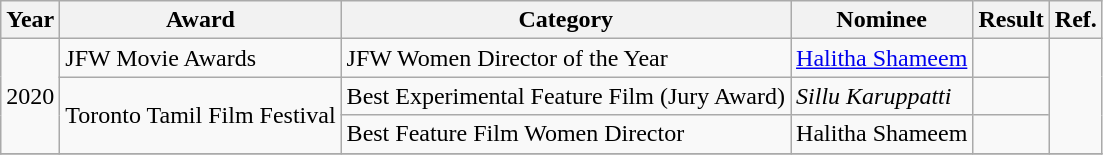<table class="wikitable plainrowheaders sortable">
<tr>
<th scope="col">Year</th>
<th scope="col">Award</th>
<th scope="col">Category</th>
<th scope="col">Nominee</th>
<th scope="col">Result</th>
<th scope="col">Ref.</th>
</tr>
<tr>
<td rowspan="3">2020</td>
<td>JFW Movie Awards</td>
<td>JFW Women Director of the Year</td>
<td><a href='#'>Halitha Shameem</a></td>
<td></td>
<td rowspan="3"></td>
</tr>
<tr>
<td rowspan="2">Toronto Tamil Film Festival</td>
<td>Best Experimental Feature Film (Jury Award)</td>
<td><em>Sillu Karuppatti</em></td>
<td></td>
</tr>
<tr>
<td>Best Feature Film Women Director</td>
<td>Halitha Shameem</td>
<td></td>
</tr>
<tr>
</tr>
</table>
